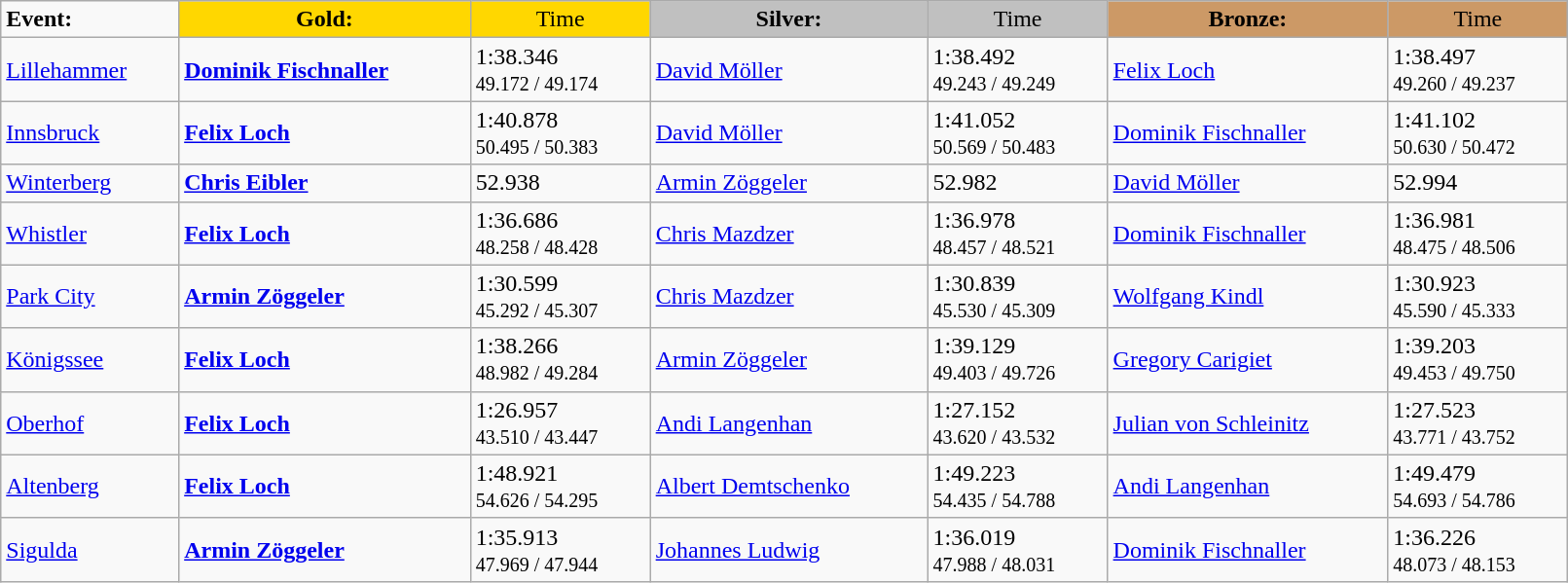<table class="wikitable" style="width:85%;">
<tr>
<td><strong>Event:</strong></td>
<td !  style="text-align:center; background:gold;"><strong>Gold:</strong></td>
<td !  style="text-align:center; background:gold;">Time</td>
<td !  style="text-align:center; background:silver;"><strong>Silver:</strong></td>
<td !  style="text-align:center; background:silver;">Time</td>
<td !  style="text-align:center; background:#c96;"><strong>Bronze:</strong></td>
<td !  style="text-align:center; background:#c96;">Time</td>
</tr>
<tr>
<td><a href='#'>Lillehammer</a></td>
<td><strong><a href='#'>Dominik Fischnaller</a></strong><br><small></small></td>
<td>1:38.346<br><small> 49.172 / 49.174</small></td>
<td><a href='#'>David Möller</a><br><small></small></td>
<td>1:38.492<br><small>49.243 / 49.249</small></td>
<td><a href='#'>Felix Loch</a><br><small></small></td>
<td>1:38.497<br><small>49.260 / 49.237</small></td>
</tr>
<tr>
<td><a href='#'>Innsbruck</a></td>
<td><strong><a href='#'>Felix Loch</a></strong><br><small></small></td>
<td>1:40.878<br><small>50.495 / 50.383</small></td>
<td><a href='#'>David Möller</a><br><small></small></td>
<td>1:41.052<br><small>50.569 / 50.483</small></td>
<td><a href='#'>Dominik Fischnaller</a><br><small></small></td>
<td>1:41.102<br><small> 50.630 / 50.472</small></td>
</tr>
<tr>
<td><a href='#'>Winterberg</a></td>
<td><strong><a href='#'>Chris Eibler</a></strong><br><small></small></td>
<td>52.938</td>
<td><a href='#'>Armin Zöggeler</a><br><small></small></td>
<td>52.982</td>
<td><a href='#'>David Möller</a><br><small></small></td>
<td>52.994</td>
</tr>
<tr>
<td><a href='#'>Whistler</a></td>
<td><strong><a href='#'>Felix Loch</a></strong><br><small></small></td>
<td>1:36.686<br><small>48.258 / 48.428</small></td>
<td><a href='#'>Chris Mazdzer</a><br><small></small></td>
<td>1:36.978<br><small>48.457 / 48.521</small></td>
<td><a href='#'>Dominik Fischnaller</a><br><small></small></td>
<td>1:36.981<br><small>48.475 / 48.506</small></td>
</tr>
<tr>
<td><a href='#'>Park City</a></td>
<td><strong><a href='#'>Armin Zöggeler</a></strong><br><small></small></td>
<td>1:30.599<br><small>45.292 / 45.307</small></td>
<td><a href='#'>Chris Mazdzer</a><br><small></small></td>
<td>1:30.839<br><small>45.530 / 45.309</small></td>
<td><a href='#'>Wolfgang Kindl</a><br><small></small></td>
<td>1:30.923<br><small>45.590 / 45.333</small></td>
</tr>
<tr>
<td><a href='#'>Königssee</a></td>
<td><strong><a href='#'>Felix Loch</a></strong><br><small></small></td>
<td>1:38.266<br><small>48.982 / 49.284</small></td>
<td><a href='#'>Armin Zöggeler</a><br><small></small></td>
<td>1:39.129<br><small>49.403 / 49.726</small></td>
<td><a href='#'>Gregory Carigiet</a><br><small></small></td>
<td>1:39.203<br><small>49.453 / 49.750</small></td>
</tr>
<tr>
<td><a href='#'>Oberhof</a></td>
<td><strong><a href='#'>Felix Loch</a></strong><br><small></small></td>
<td>1:26.957<br><small>43.510 / 43.447</small></td>
<td><a href='#'>Andi Langenhan</a><br><small></small></td>
<td>1:27.152<br><small>43.620 / 43.532</small></td>
<td><a href='#'>Julian von Schleinitz</a><br><small></small></td>
<td>1:27.523<br><small>43.771 / 43.752</small></td>
</tr>
<tr>
<td><a href='#'>Altenberg</a></td>
<td><strong><a href='#'>Felix Loch</a></strong><br><small></small></td>
<td>1:48.921<br><small>54.626 / 54.295</small></td>
<td><a href='#'>Albert Demtschenko</a><br><small></small></td>
<td>1:49.223<br><small>54.435 / 54.788</small></td>
<td><a href='#'>Andi Langenhan</a><br><small></small></td>
<td>1:49.479<br><small>54.693 / 54.786</small></td>
</tr>
<tr>
<td><a href='#'>Sigulda</a></td>
<td><strong><a href='#'>Armin Zöggeler</a></strong><br><small></small></td>
<td>1:35.913<br><small>47.969 / 47.944</small></td>
<td><a href='#'>Johannes Ludwig</a><br><small></small></td>
<td>1:36.019<br><small>47.988 / 48.031</small></td>
<td><a href='#'>Dominik Fischnaller</a><br><small></small></td>
<td>1:36.226<br><small>48.073 / 48.153</small></td>
</tr>
</table>
